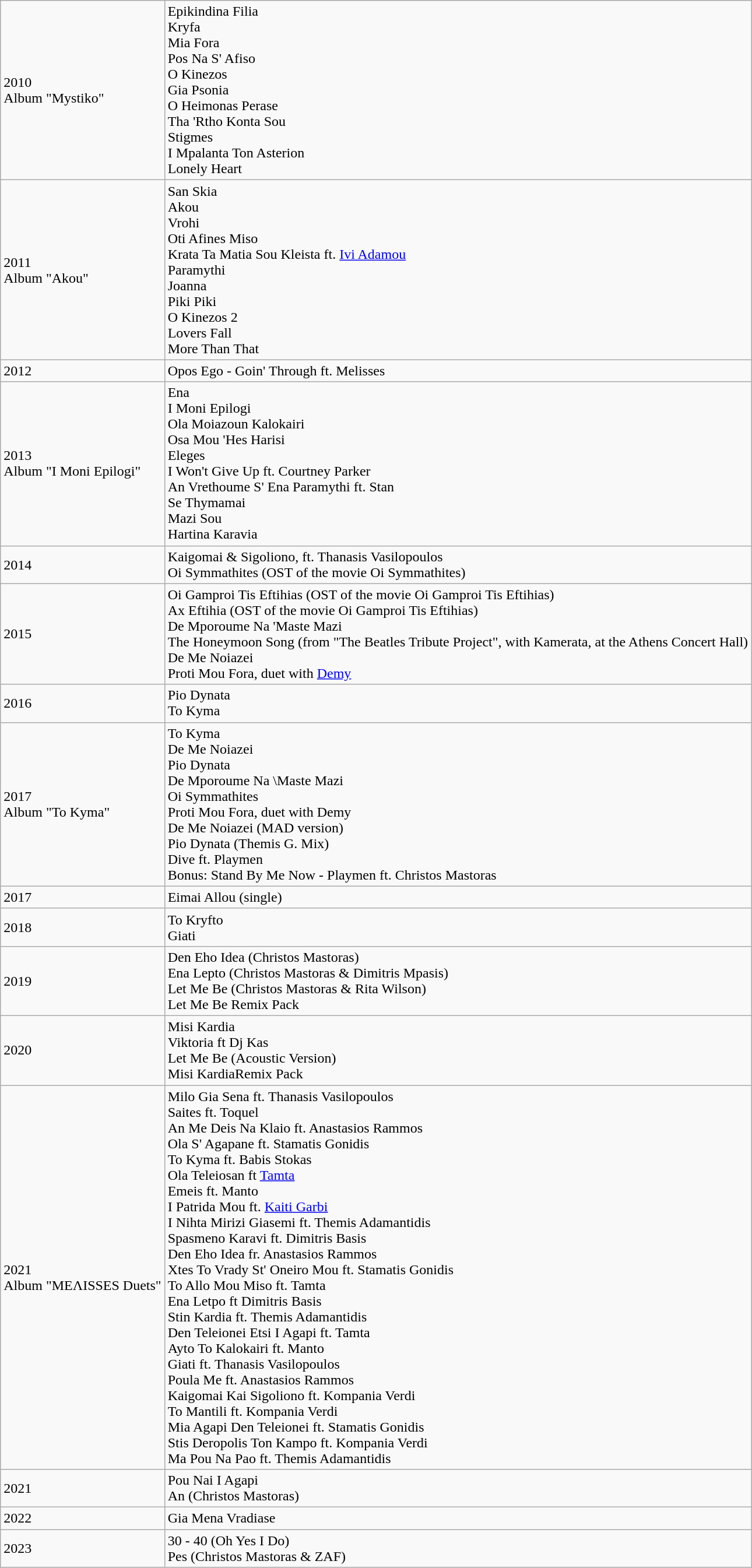<table class="wikitable">
<tr>
<td>2010<br>Album "Mystiko"</td>
<td>Epikindina Filia<br>Kryfa<br>Mia Fora<br>Pos Na S' Afiso<br>O Kinezos<br>Gia Psonia<br>O Heimonas Perase<br>Tha 'Rtho Konta Sou<br>Stigmes<br>I Mpalanta Ton Asterion<br>Lonely Heart</td>
</tr>
<tr>
<td>2011<br>Album "Akou"</td>
<td>San Skia<br>Akou<br>Vrohi<br>Oti Afines Miso<br>Krata Ta Matia Sou Kleista ft. <a href='#'>Ivi Adamou</a><br>Paramythi<br>Joanna<br>Piki Piki<br>O Kinezos 2<br>Lovers Fall<br>More Than That</td>
</tr>
<tr>
<td>2012</td>
<td>Opos Ego - Goin' Through ft. Melisses</td>
</tr>
<tr>
<td>2013<br>Album "I Moni Epilogi"</td>
<td>Ena<br>I Moni Epilogi<br>Ola Moiazoun Kalokairi<br>Osa Mou 'Hes Harisi<br>Eleges<br>I Won't Give Up ft. Courtney Parker<br>An Vrethoume S' Ena Paramythi ft. Stan<br>Se Thymamai<br>Mazi Sou<br>Hartina Karavia</td>
</tr>
<tr>
<td>2014</td>
<td>Kaigomai & Sigoliono, ft. Thanasis Vasilopoulos<br>Oi Symmathites (OST of the movie Oi Symmathites)</td>
</tr>
<tr>
<td>2015</td>
<td>Oi Gamproi Tis Eftihias (OST of the movie Oi Gamproi Tis Eftihias)<br>Ax Eftihia (OST of the movie Oi Gamproi Tis Eftihias)<br>De Mporoume Na 'Maste Mazi<br>The Honeymoon Song (from "The Βeatles Tribute Project", with Kamerata, at the Athens Concert Hall)<br>De Me Noiazei<br>Proti Mou Fora, duet with <a href='#'>Demy</a></td>
</tr>
<tr>
<td>2016</td>
<td>Pio Dynata<br>To Kyma</td>
</tr>
<tr>
<td>2017<br>Album "To Kyma"</td>
<td>To Kyma<br>De Me Noiazei<br>Pio Dynata<br>De Mporoume Na \Maste Mazi<br>Oi Symmathites<br>Proti Mou Fora, duet with Demy<br>De Me Noiazei (MAD version)<br>Pio Dynata (Themis G. Mix)<br>Dive ft. Playmen<br>Bonus: Stand By Me Now - Playmen ft. Christos Mastoras</td>
</tr>
<tr>
<td>2017</td>
<td>Eimai Allou (single)</td>
</tr>
<tr>
<td>2018</td>
<td>To Kryfto<br>Giati</td>
</tr>
<tr>
<td>2019</td>
<td>Den Eho Idea (Christos Mastoras)<br>Ena Lepto (Christos Mastoras & Dimitris Mpasis)<br>Let Me Be (Christos Mastoras & Rita Wilson)<br>Let Me Be Remix Pack</td>
</tr>
<tr>
<td>2020</td>
<td>Misi Kardia<br>Viktoria ft Dj Kas<br>Let Me Be (Acoustic Version)<br>Misi KardiaRemix Pack</td>
</tr>
<tr>
<td>2021<br>Album "ΜEΛΙSSES Duets"</td>
<td>Milo Gia Sena ft. Thanasis Vasilopoulos<br>Saites ft. Toquel<br>An Me Deis Na Klaio ft. Anastasios Rammos<br>Ola S' Agapane ft. Stamatis Gonidis<br>To Kyma ft. Babis Stokas<br>Ola Teleiosan ft <a href='#'>Tamta</a><br>Emeis ft. Manto<br>I Patrida Mou ft. <a href='#'>Kaiti Garbi</a><br>I Nihta Mirizi Giasemi ft. Themis Adamantidis<br>Spasmeno Karavi ft. Dimitris Basis<br>Den Eho Idea fr. Anastasios Rammos<br>Xtes To Vrady St' Oneiro Mou ft. Stamatis Gonidis<br>To Allo Mou Miso ft. Tamta<br>Ena Letpo ft Dimitris Basis<br>Stin Kardia ft. Themis Adamantidis<br>Den Teleionei Etsi I Agapi ft. Tamta<br>Ayto To Kalokairi ft. Manto<br>Giati ft. Thanasis Vasilopoulos<br>Poula Me ft. Anastasios Rammos<br>Kaigomai Kai Sigoliono ft. Kompania Verdi<br>To Mantili ft. Kompania Verdi<br>Mia Agapi Den Teleionei ft. Stamatis Gonidis<br>Stis Deropolis Ton Kampo ft. Kompania Verdi<br>Ma Pou Na Pao ft. Themis Adamantidis</td>
</tr>
<tr>
<td>2021</td>
<td>Pou Nai I Agapi<br>An (Christos Mastoras)</td>
</tr>
<tr>
<td>2022</td>
<td>Gia Mena Vradiase</td>
</tr>
<tr>
<td>2023</td>
<td>30 - 40 (Oh Yes I Do)<br>Pes (Christos Mastoras & ZAF)</td>
</tr>
</table>
